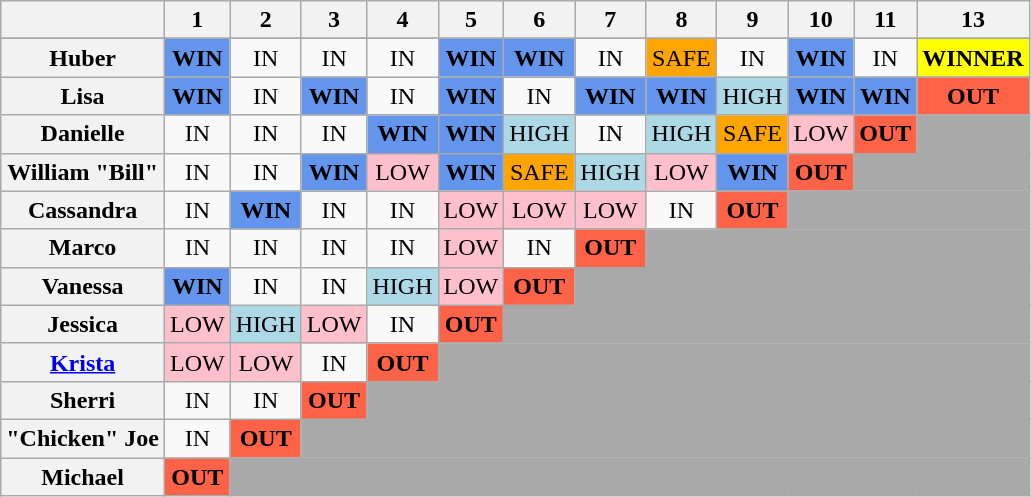<table class="wikitable" style="text-align:center">
<tr>
<th></th>
<th>1</th>
<th>2</th>
<th>3</th>
<th>4</th>
<th>5</th>
<th>6</th>
<th>7</th>
<th>8</th>
<th>9</th>
<th>10</th>
<th>11</th>
<th>13</th>
</tr>
<tr>
</tr>
<tr>
<th>Huber</th>
<td style="background:cornflowerblue;"><strong>WIN</strong></td>
<td>IN</td>
<td>IN</td>
<td>IN</td>
<td style="background:cornflowerblue;"><strong>WIN</strong></td>
<td style="background:cornflowerblue;"><strong>WIN</strong></td>
<td>IN</td>
<td style="background:orange">SAFE </td>
<td>IN </td>
<td style="background:cornflowerblue;"><strong>WIN</strong></td>
<td>IN</td>
<td style="background:yellow;"><strong>WINNER</strong></td>
</tr>
<tr>
<th>Lisa</th>
<td style="background:cornflowerblue;"><strong>WIN</strong></td>
<td>IN</td>
<td style="background:cornflowerblue;"><strong>WIN</strong></td>
<td>IN</td>
<td style="background:cornflowerblue;"><strong>WIN</strong></td>
<td>IN</td>
<td style="background:cornflowerblue;"><strong>WIN</strong></td>
<td style="background:cornflowerblue;"><strong>WIN</strong></td>
<td style="background:lightblue;">HIGH</td>
<td style="background:cornflowerblue;"><strong>WIN</strong></td>
<td style="background:cornflowerblue;"><strong>WIN</strong></td>
<td style="background:tomato;"><strong>OUT</strong></td>
</tr>
<tr>
<th>Danielle</th>
<td>IN</td>
<td>IN</td>
<td>IN</td>
<td style="background:cornflowerblue;"><strong>WIN</strong></td>
<td style="background:cornflowerblue;"><strong>WIN</strong></td>
<td style="background:lightblue;">HIGH</td>
<td>IN</td>
<td style="background:lightblue;">HIGH</td>
<td style="background:orange;">SAFE </td>
<td style="background:pink;">LOW</td>
<td style="background:tomato;"><strong>OUT</strong></td>
<td colspan=1 style="background:darkgray;"></td>
</tr>
<tr>
<th>William "Bill"</th>
<td>IN</td>
<td>IN</td>
<td style="background:cornflowerblue;"><strong>WIN</strong></td>
<td style="background:pink;">LOW</td>
<td style="background:cornflowerblue;"><strong>WIN</strong></td>
<td style="background:orange">SAFE </td>
<td style="background:lightblue">HIGH</td>
<td style="background:pink;">LOW</td>
<td style="background:cornflowerblue;"><strong>WIN</strong></td>
<td style="background:tomato;"><strong>OUT</strong></td>
<td colspan=2 style="background:darkgray;"></td>
</tr>
<tr>
<th>Cassandra</th>
<td>IN</td>
<td style="background:cornflowerblue;"><strong>WIN</strong></td>
<td>IN</td>
<td>IN</td>
<td style="background:pink;">LOW</td>
<td style="background:pink;">LOW</td>
<td style="background:pink;">LOW</td>
<td>IN</td>
<td style="background:tomato;"><strong>OUT</strong></td>
<td colspan=3 style="background:darkgray;"></td>
</tr>
<tr>
<th>Marco</th>
<td>IN</td>
<td>IN</td>
<td>IN</td>
<td>IN</td>
<td style="background:pink;">LOW</td>
<td>IN</td>
<td style="background:tomato;"><strong>OUT</strong></td>
<td colspan=10 style="background:darkgray;"></td>
</tr>
<tr>
<th>Vanessa</th>
<td style="background:cornflowerblue;"><strong>WIN</strong></td>
<td>IN</td>
<td>IN</td>
<td style="background:lightblue;">HIGH</td>
<td style="background:pink;">LOW</td>
<td style="background:tomato;"><strong>OUT</strong></td>
<td colspan=10 style="background:darkgray;"></td>
</tr>
<tr>
<th>Jessica</th>
<td style="background:pink;">LOW</td>
<td style="background:lightblue;">HIGH</td>
<td style="background:pink;">LOW</td>
<td>IN</td>
<td style="background:tomato;"><strong>OUT</strong></td>
<td colspan=10 style="background:darkgray;"></td>
</tr>
<tr>
<th><a href='#'>Krista</a></th>
<td style="background:pink;">LOW</td>
<td style="background:pink;">LOW</td>
<td>IN</td>
<td style="background:tomato;"><strong>OUT</strong></td>
<td colspan=10 style="background:darkgray;"></td>
</tr>
<tr>
<th>Sherri</th>
<td>IN</td>
<td>IN</td>
<td style="background:tomato;"><strong>OUT</strong></td>
<td colspan=10 style="background:darkgray;"></td>
</tr>
<tr>
<th>"Chicken" Joe</th>
<td>IN</td>
<td style="background:tomato;"><strong>OUT</strong></td>
<td colspan=10 style="background:darkgray;"></td>
</tr>
<tr>
<th>Michael</th>
<td style="background:tomato;"><strong>OUT</strong></td>
<td colspan=11 style="background:darkgray;"></td>
</tr>
</table>
